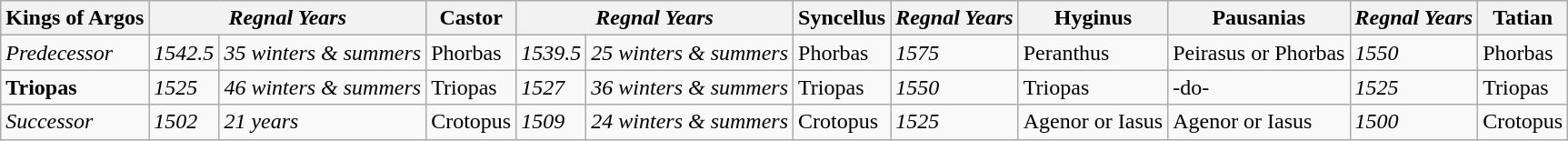<table class="wikitable">
<tr>
<th>Kings of Argos</th>
<th colspan="2"><em>Regnal Years</em></th>
<th>Castor</th>
<th colspan="2"><em>Regnal Years</em></th>
<th>Syncellus</th>
<th><em>Regnal Years</em></th>
<th>Hyginus</th>
<th>Pausanias</th>
<th><em>Regnal Years</em></th>
<th>Tatian</th>
</tr>
<tr>
<td><em>Predecessor</em></td>
<td><em>1542.5</em></td>
<td><em>35 winters & summers</em></td>
<td>Phorbas</td>
<td><em>1539.5</em></td>
<td><em>25 winters & summers</em></td>
<td>Phorbas</td>
<td><em>1575</em></td>
<td>Peranthus</td>
<td>Peirasus or Phorbas</td>
<td><em>1550</em></td>
<td>Phorbas</td>
</tr>
<tr>
<td><strong>Triopas</strong></td>
<td><em>1525</em></td>
<td><em>46 winters & summers</em></td>
<td>Triopas</td>
<td><em>1527</em></td>
<td><em>36 winters & summers</em></td>
<td>Triopas</td>
<td><em>1550</em></td>
<td>Triopas</td>
<td>-do-</td>
<td><em>1525</em></td>
<td>Triopas</td>
</tr>
<tr>
<td><em>Successor</em></td>
<td><em>1502</em></td>
<td><em>21 years</em></td>
<td>Crotopus</td>
<td><em>1509</em></td>
<td><em>24 winters & summers</em></td>
<td>Crotopus</td>
<td><em>1525</em></td>
<td>Agenor or Iasus</td>
<td>Agenor or Iasus</td>
<td><em>1500</em></td>
<td>Crotopus</td>
</tr>
</table>
